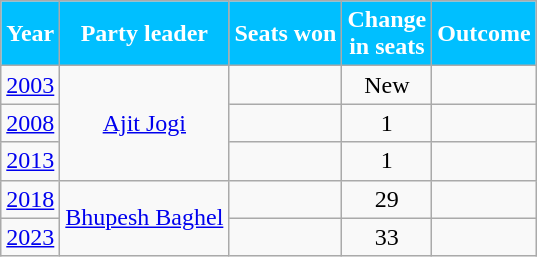<table class="wikitable sortable" style="text-align:center;">
<tr>
<th Style="background-color:#00BFFF; color:white">Year</th>
<th Style="background-color:#00BFFF; color:white">Party leader</th>
<th Style="background-color:#00BFFF; color:white">Seats won</th>
<th Style="background-color:#00BFFF; color:white">Change<br>in seats</th>
<th Style="background-color:#00BFFF; color:white">Outcome</th>
</tr>
<tr>
<td><a href='#'>2003</a></td>
<td rowspan="3"><a href='#'>Ajit Jogi</a></td>
<td></td>
<td>New</td>
<td></td>
</tr>
<tr>
<td><a href='#'>2008</a></td>
<td></td>
<td> 1</td>
<td></td>
</tr>
<tr>
<td><a href='#'>2013</a></td>
<td></td>
<td> 1</td>
<td></td>
</tr>
<tr>
<td><a href='#'>2018</a></td>
<td rowspan="2"><a href='#'>Bhupesh Baghel</a></td>
<td></td>
<td> 29</td>
<td></td>
</tr>
<tr>
<td><a href='#'>2023</a></td>
<td></td>
<td> 33</td>
<td></td>
</tr>
</table>
